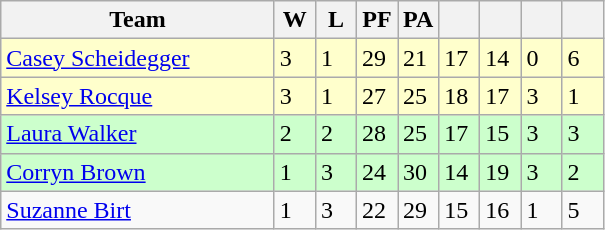<table class=wikitable>
<tr>
<th width=175>Team</th>
<th width=20>W</th>
<th width=20>L</th>
<th width=20>PF</th>
<th width=20>PA</th>
<th width=20></th>
<th width=20></th>
<th width=20></th>
<th width=20></th>
</tr>
<tr bgcolor=#ffffcc>
<td> <a href='#'>Casey Scheidegger</a></td>
<td>3</td>
<td>1</td>
<td>29</td>
<td>21</td>
<td>17</td>
<td>14</td>
<td>0</td>
<td>6</td>
</tr>
<tr bgcolor=#ffffcc>
<td> <a href='#'>Kelsey Rocque</a></td>
<td>3</td>
<td>1</td>
<td>27</td>
<td>25</td>
<td>18</td>
<td>17</td>
<td>3</td>
<td>1</td>
</tr>
<tr bgcolor=#ccffcc>
<td> <a href='#'>Laura Walker</a></td>
<td>2</td>
<td>2</td>
<td>28</td>
<td>25</td>
<td>17</td>
<td>15</td>
<td>3</td>
<td>3</td>
</tr>
<tr bgcolor=#ccffcc>
<td> <a href='#'>Corryn Brown</a></td>
<td>1</td>
<td>3</td>
<td>24</td>
<td>30</td>
<td>14</td>
<td>19</td>
<td>3</td>
<td>2</td>
</tr>
<tr>
<td> <a href='#'>Suzanne Birt</a></td>
<td>1</td>
<td>3</td>
<td>22</td>
<td>29</td>
<td>15</td>
<td>16</td>
<td>1</td>
<td>5</td>
</tr>
</table>
